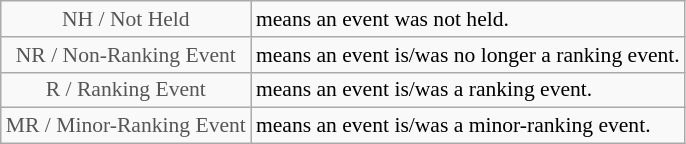<table class="wikitable" style="font-size:90%">
<tr>
<td style="text-align:center; color:#555555;" colspan="4">NH / Not Held</td>
<td>means an event was not held.</td>
</tr>
<tr>
<td style="text-align:center; color:#555555;" colspan="4">NR / Non-Ranking Event</td>
<td>means an event is/was no longer a ranking event.</td>
</tr>
<tr>
<td style="text-align:center; color:#555555;" colspan="4">R / Ranking Event</td>
<td>means an event is/was a ranking event.</td>
</tr>
<tr>
<td style="text-align:center; color:#555555;" colspan="4">MR / Minor-Ranking Event</td>
<td>means an event is/was a minor-ranking event.</td>
</tr>
</table>
